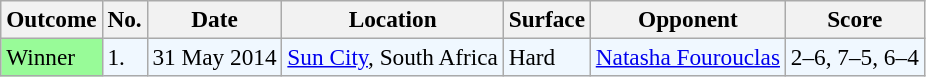<table class="sortable wikitable" style=font-size:97%>
<tr>
<th>Outcome</th>
<th>No.</th>
<th>Date</th>
<th>Location</th>
<th>Surface</th>
<th>Opponent</th>
<th>Score</th>
</tr>
<tr style="background:#f0f8ff;">
<td style="background:#98fb98;">Winner</td>
<td>1.</td>
<td>31 May 2014</td>
<td><a href='#'>Sun City</a>, South Africa</td>
<td>Hard</td>
<td> <a href='#'>Natasha Fourouclas</a></td>
<td>2–6, 7–5, 6–4</td>
</tr>
</table>
